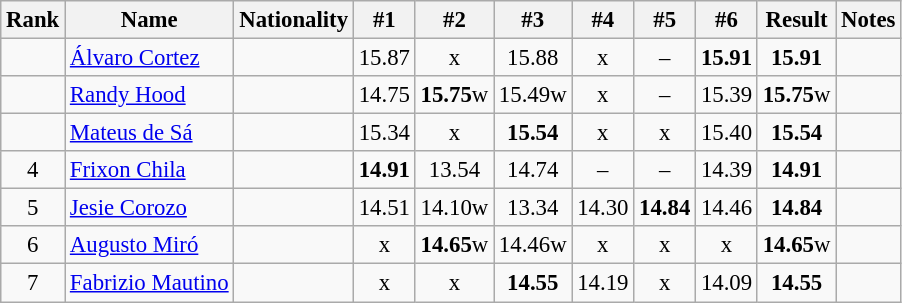<table class="wikitable sortable" style="text-align:center;font-size:95%">
<tr>
<th>Rank</th>
<th>Name</th>
<th>Nationality</th>
<th>#1</th>
<th>#2</th>
<th>#3</th>
<th>#4</th>
<th>#5</th>
<th>#6</th>
<th>Result</th>
<th>Notes</th>
</tr>
<tr>
<td></td>
<td align=left><a href='#'>Álvaro Cortez</a></td>
<td align=left></td>
<td>15.87</td>
<td>x</td>
<td>15.88</td>
<td>x</td>
<td>–</td>
<td><strong>15.91</strong></td>
<td><strong>15.91</strong></td>
<td></td>
</tr>
<tr>
<td></td>
<td align=left><a href='#'>Randy Hood</a></td>
<td align=left></td>
<td>14.75</td>
<td><strong>15.75</strong>w</td>
<td>15.49w</td>
<td>x</td>
<td>–</td>
<td>15.39</td>
<td><strong>15.75</strong>w</td>
<td></td>
</tr>
<tr>
<td></td>
<td align=left><a href='#'>Mateus de Sá</a></td>
<td align=left></td>
<td>15.34</td>
<td>x</td>
<td><strong>15.54</strong></td>
<td>x</td>
<td>x</td>
<td>15.40</td>
<td><strong>15.54</strong></td>
<td></td>
</tr>
<tr>
<td>4</td>
<td align=left><a href='#'>Frixon Chila</a></td>
<td align=left></td>
<td><strong>14.91</strong></td>
<td>13.54</td>
<td>14.74</td>
<td>–</td>
<td>–</td>
<td>14.39</td>
<td><strong>14.91</strong></td>
<td></td>
</tr>
<tr>
<td>5</td>
<td align=left><a href='#'>Jesie Corozo</a></td>
<td align=left></td>
<td>14.51</td>
<td>14.10w</td>
<td>13.34</td>
<td>14.30</td>
<td><strong>14.84</strong></td>
<td>14.46</td>
<td><strong>14.84</strong></td>
<td></td>
</tr>
<tr>
<td>6</td>
<td align=left><a href='#'>Augusto Miró</a></td>
<td align=left></td>
<td>x</td>
<td><strong>14.65</strong>w</td>
<td>14.46w</td>
<td>x</td>
<td>x</td>
<td>x</td>
<td><strong>14.65</strong>w</td>
<td></td>
</tr>
<tr>
<td>7</td>
<td align=left><a href='#'>Fabrizio Mautino</a></td>
<td align=left></td>
<td>x</td>
<td>x</td>
<td><strong>14.55</strong></td>
<td>14.19</td>
<td>x</td>
<td>14.09</td>
<td><strong>14.55</strong></td>
<td></td>
</tr>
</table>
